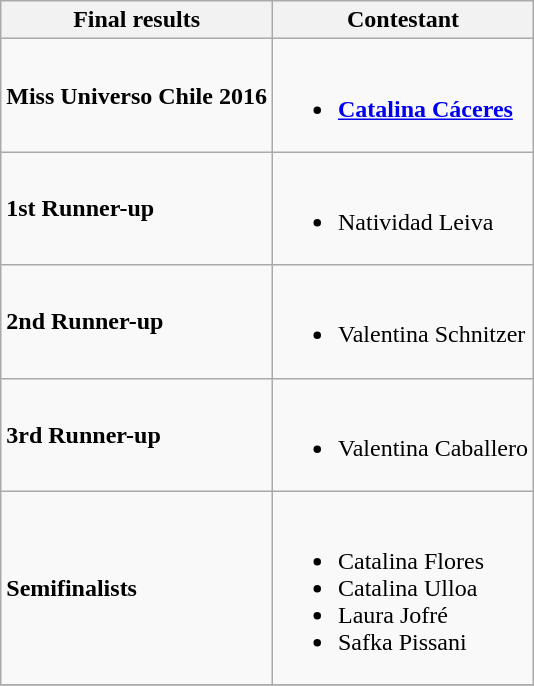<table class="wikitable">
<tr>
<th>Final results</th>
<th>Contestant</th>
</tr>
<tr>
<td><strong>Miss Universo Chile 2016</strong></td>
<td><br><ul><li><strong><a href='#'>Catalina Cáceres</a></strong></li></ul></td>
</tr>
<tr>
<td><strong>1st Runner-up</strong></td>
<td><br><ul><li>Natividad Leiva</li></ul></td>
</tr>
<tr>
<td><strong>2nd Runner-up</strong></td>
<td><br><ul><li>Valentina Schnitzer</li></ul></td>
</tr>
<tr>
<td><strong>3rd Runner-up</strong></td>
<td><br><ul><li>Valentina Caballero</li></ul></td>
</tr>
<tr>
<td><strong>Semifinalists</strong></td>
<td><br><ul><li>Catalina Flores</li><li>Catalina Ulloa</li><li>Laura Jofré</li><li>Safka Pissani</li></ul></td>
</tr>
<tr>
</tr>
</table>
